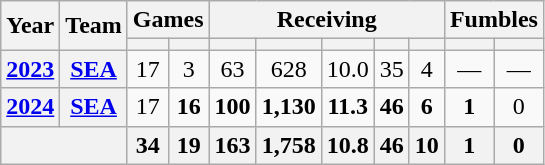<table class="wikitable" style="text-align:center;">
<tr>
<th rowspan="2">Year</th>
<th rowspan="2">Team</th>
<th colspan="2">Games</th>
<th colspan="5">Receiving</th>
<th colspan="2">Fumbles</th>
</tr>
<tr>
<th></th>
<th></th>
<th></th>
<th></th>
<th></th>
<th></th>
<th></th>
<th></th>
<th></th>
</tr>
<tr>
<th><a href='#'>2023</a></th>
<th><a href='#'>SEA</a></th>
<td>17</td>
<td>3</td>
<td>63</td>
<td>628</td>
<td>10.0</td>
<td>35</td>
<td>4</td>
<td>—</td>
<td>—</td>
</tr>
<tr>
<th><a href='#'>2024</a></th>
<th><a href='#'>SEA</a></th>
<td>17</td>
<td><strong>16</strong></td>
<td><strong>100</strong></td>
<td><strong>1,130</strong></td>
<td><strong>11.3</strong></td>
<td><strong>46</strong></td>
<td><strong>6</strong></td>
<td><strong>1</strong></td>
<td>0</td>
</tr>
<tr>
<th colspan="2"></th>
<th>34</th>
<th>19</th>
<th>163</th>
<th>1,758</th>
<th>10.8</th>
<th>46</th>
<th>10</th>
<th>1</th>
<th>0</th>
</tr>
</table>
